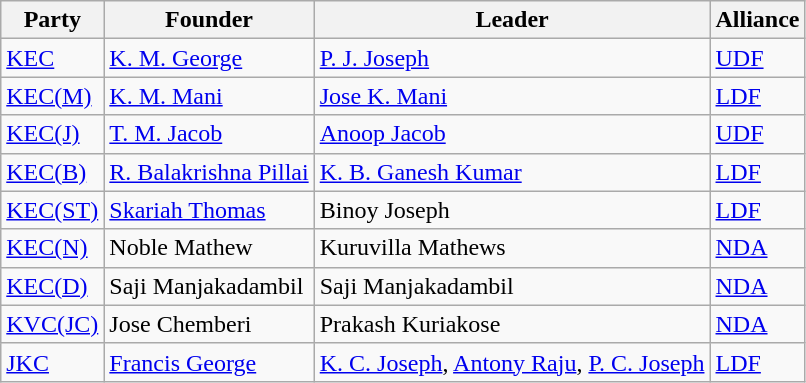<table class="wikitable">
<tr>
<th>Party</th>
<th>Founder</th>
<th>Leader</th>
<th>Alliance</th>
</tr>
<tr>
<td><a href='#'>KEC</a></td>
<td><a href='#'>K. M. George</a></td>
<td><a href='#'>P. J. Joseph</a></td>
<td><a href='#'>UDF</a></td>
</tr>
<tr>
<td><a href='#'>KEC(M)</a></td>
<td><a href='#'>K. M. Mani</a></td>
<td><a href='#'>Jose K. Mani</a></td>
<td><a href='#'>LDF</a></td>
</tr>
<tr>
<td><a href='#'>KEC(J)</a></td>
<td><a href='#'>T. M. Jacob</a></td>
<td><a href='#'>Anoop Jacob</a></td>
<td><a href='#'>UDF</a></td>
</tr>
<tr>
<td><a href='#'>KEC(B)</a></td>
<td><a href='#'>R. Balakrishna Pillai</a></td>
<td><a href='#'>K. B. Ganesh Kumar</a></td>
<td><a href='#'>LDF</a></td>
</tr>
<tr>
<td><a href='#'>KEC(ST)</a></td>
<td><a href='#'>Skariah Thomas</a></td>
<td>Binoy Joseph</td>
<td><a href='#'>LDF</a></td>
</tr>
<tr>
<td><a href='#'>KEC(N)</a></td>
<td>Noble Mathew</td>
<td>Kuruvilla Mathews</td>
<td><a href='#'>NDA</a></td>
</tr>
<tr>
<td><a href='#'>KEC(D)</a></td>
<td>Saji Manjakadambil</td>
<td>Saji Manjakadambil</td>
<td><a href='#'>NDA</a></td>
</tr>
<tr>
<td><a href='#'>KVC(JC)</a></td>
<td>Jose Chemberi</td>
<td>Prakash Kuriakose</td>
<td><a href='#'>NDA</a></td>
</tr>
<tr>
<td><a href='#'>JKC</a></td>
<td><a href='#'>Francis George</a></td>
<td><a href='#'>K. C. Joseph</a>, <a href='#'>Antony Raju</a>, <a href='#'>P. C. Joseph</a></td>
<td><a href='#'>LDF</a></td>
</tr>
</table>
